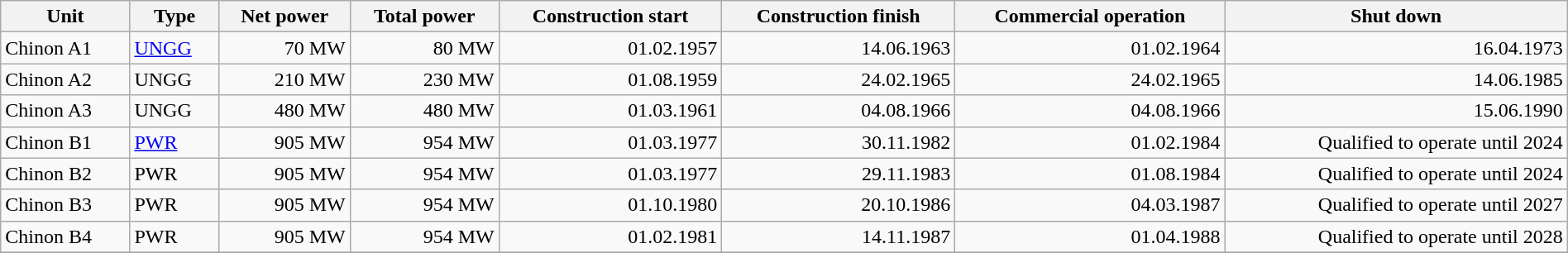<table class="wikitable" style="width:100%;">
<tr>
<th>Unit</th>
<th>Type</th>
<th>Net power</th>
<th>Total power</th>
<th>Construction start</th>
<th>Construction finish</th>
<th>Commercial operation</th>
<th>Shut down</th>
</tr>
<tr>
<td>Chinon A1</td>
<td><a href='#'>UNGG</a></td>
<td align="right">70 MW</td>
<td align="right">80 MW</td>
<td align="right">01.02.1957</td>
<td align="right">14.06.1963</td>
<td align="right">01.02.1964</td>
<td align="right">16.04.1973</td>
</tr>
<tr>
<td>Chinon A2</td>
<td>UNGG</td>
<td align="right">210 MW</td>
<td align="right">230 MW</td>
<td align="right">01.08.1959</td>
<td align="right">24.02.1965</td>
<td align="right">24.02.1965</td>
<td align="right">14.06.1985</td>
</tr>
<tr>
<td>Chinon A3</td>
<td>UNGG</td>
<td align="right">480 MW</td>
<td align="right">480 MW</td>
<td align="right">01.03.1961</td>
<td align="right">04.08.1966</td>
<td align="right">04.08.1966</td>
<td align="right">15.06.1990</td>
</tr>
<tr>
<td>Chinon B1</td>
<td><a href='#'>PWR</a></td>
<td align="right">905 MW</td>
<td align="right">954 MW</td>
<td align="right">01.03.1977</td>
<td align="right">30.11.1982</td>
<td align="right">01.02.1984</td>
<td align="right">Qualified to operate until 2024</td>
</tr>
<tr>
<td>Chinon B2</td>
<td>PWR</td>
<td align="right">905 MW</td>
<td align="right">954 MW</td>
<td align="right">01.03.1977</td>
<td align="right">29.11.1983</td>
<td align="right">01.08.1984</td>
<td align="right">Qualified to operate until 2024</td>
</tr>
<tr>
<td>Chinon B3</td>
<td>PWR</td>
<td align="right">905 MW</td>
<td align="right">954 MW</td>
<td align="right">01.10.1980</td>
<td align="right">20.10.1986</td>
<td align="right">04.03.1987</td>
<td align="right">Qualified to operate until 2027</td>
</tr>
<tr>
<td>Chinon B4</td>
<td>PWR</td>
<td align="right">905 MW</td>
<td align="right">954 MW</td>
<td align="right">01.02.1981</td>
<td align="right">14.11.1987</td>
<td align="right">01.04.1988</td>
<td align="right">Qualified to operate until 2028</td>
</tr>
<tr>
</tr>
</table>
